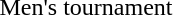<table>
<tr>
<td>Men's tournament<br></td>
<td></td>
<td></td>
<td></td>
</tr>
<tr>
<td><br></td>
<td></td>
<td></td>
<td></td>
</tr>
</table>
